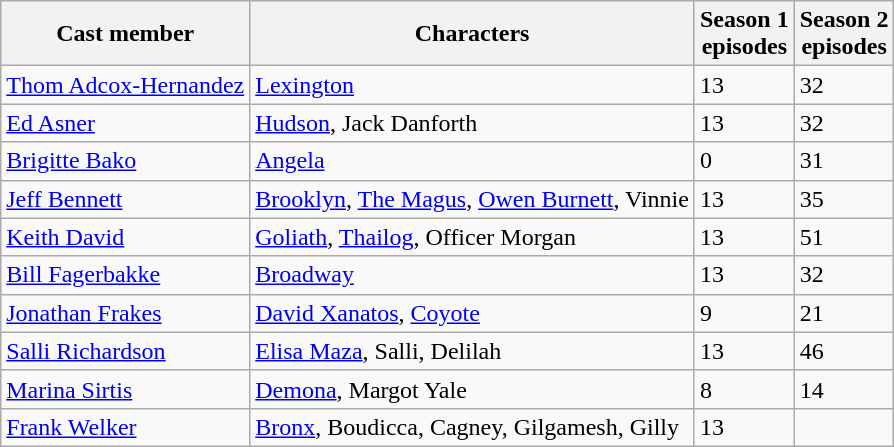<table class="wikitable">
<tr>
<th>Cast member</th>
<th>Characters</th>
<th>Season 1<br>episodes</th>
<th>Season 2<br>episodes</th>
</tr>
<tr>
<td><a href='#'>Thom Adcox-Hernandez</a></td>
<td><a href='#'>Lexington</a></td>
<td>13</td>
<td>32</td>
</tr>
<tr>
<td><a href='#'>Ed Asner</a></td>
<td><a href='#'>Hudson</a>, Jack Danforth</td>
<td>13</td>
<td>32</td>
</tr>
<tr>
<td><a href='#'>Brigitte Bako</a></td>
<td><a href='#'>Angela</a></td>
<td>0</td>
<td>31</td>
</tr>
<tr>
<td><a href='#'>Jeff Bennett</a></td>
<td><a href='#'>Brooklyn</a>, <a href='#'>The Magus</a>, <a href='#'>Owen Burnett</a>, Vinnie</td>
<td>13</td>
<td>35</td>
</tr>
<tr>
<td><a href='#'>Keith David</a></td>
<td><a href='#'>Goliath</a>, <a href='#'>Thailog</a>, Officer Morgan</td>
<td>13</td>
<td>51</td>
</tr>
<tr>
<td><a href='#'>Bill Fagerbakke</a></td>
<td><a href='#'>Broadway</a></td>
<td>13</td>
<td>32</td>
</tr>
<tr>
<td><a href='#'>Jonathan Frakes</a></td>
<td><a href='#'>David Xanatos</a>, <a href='#'>Coyote</a></td>
<td>9</td>
<td>21</td>
</tr>
<tr>
<td><a href='#'>Salli Richardson</a></td>
<td><a href='#'>Elisa Maza</a>, Salli, Delilah</td>
<td>13</td>
<td>46</td>
</tr>
<tr>
<td><a href='#'>Marina Sirtis</a></td>
<td><a href='#'>Demona</a>, Margot Yale</td>
<td>8</td>
<td>14</td>
</tr>
<tr>
<td><a href='#'>Frank Welker</a></td>
<td><a href='#'>Bronx</a>, Boudicca, Cagney, Gilgamesh, Gilly</td>
<td>13</td>
<td></td>
</tr>
</table>
